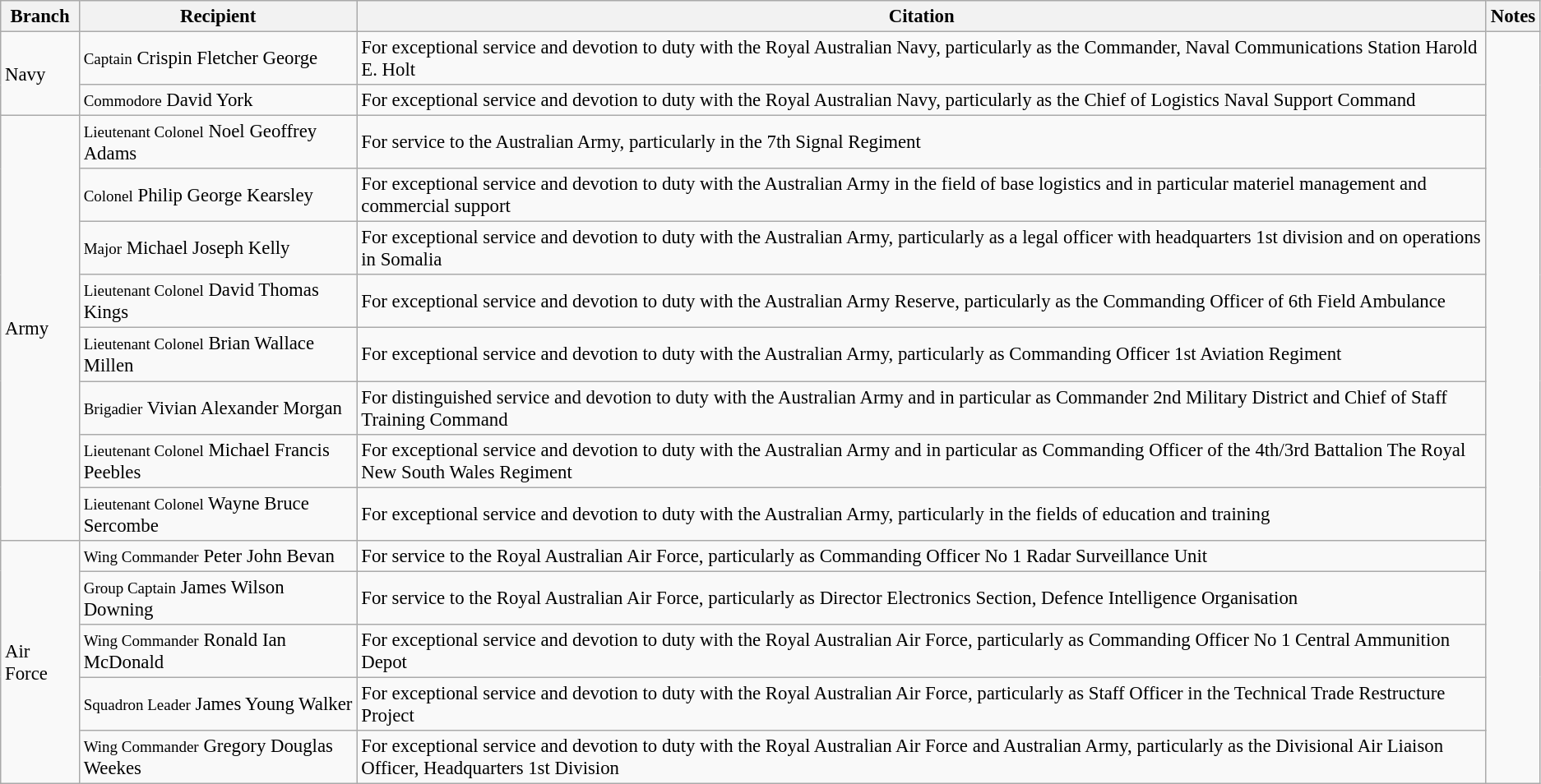<table class="wikitable" style="font-size:95%;">
<tr>
<th>Branch</th>
<th>Recipient</th>
<th>Citation</th>
<th>Notes</th>
</tr>
<tr>
<td rowspan="2">Navy</td>
<td><small>Captain</small> Crispin Fletcher George</td>
<td>For exceptional service and devotion to duty with the Royal Australian Navy, particularly as the Commander, Naval Communications Station Harold E. Holt</td>
<td rowspan="15"></td>
</tr>
<tr>
<td><small>Commodore</small> David York</td>
<td>For exceptional service and devotion to duty with the Royal Australian Navy, particularly as the Chief of Logistics Naval Support Command</td>
</tr>
<tr>
<td rowspan="8">Army</td>
<td><small>Lieutenant Colonel</small> Noel Geoffrey Adams</td>
<td>For service to the Australian Army, particularly in the 7th Signal Regiment</td>
</tr>
<tr>
<td><small>Colonel</small> Philip George Kearsley</td>
<td>For exceptional service and devotion to duty with the Australian Army in the field of base logistics and in particular materiel management and commercial support</td>
</tr>
<tr>
<td><small>Major</small> Michael Joseph Kelly</td>
<td>For exceptional service and devotion to duty with the Australian Army, particularly as a legal officer with headquarters 1st division and on operations in Somalia</td>
</tr>
<tr>
<td><small>Lieutenant Colonel</small> David Thomas Kings </td>
<td>For exceptional service and devotion to duty with the Australian Army Reserve, particularly as the Commanding Officer of 6th Field Ambulance</td>
</tr>
<tr>
<td><small>Lieutenant Colonel</small> Brian Wallace Millen</td>
<td>For exceptional service and devotion to duty with the Australian Army, particularly as Commanding Officer 1st Aviation Regiment</td>
</tr>
<tr>
<td><small>Brigadier</small> Vivian Alexander Morgan</td>
<td>For distinguished service and devotion to duty with the Australian Army and in particular as Commander 2nd Military District and Chief of Staff Training Command</td>
</tr>
<tr>
<td><small>Lieutenant Colonel</small> Michael Francis Peebles </td>
<td>For exceptional service and devotion to duty with the Australian Army and in particular as Commanding Officer of the 4th/3rd Battalion The Royal New South Wales Regiment</td>
</tr>
<tr>
<td><small>Lieutenant Colonel</small> Wayne Bruce Sercombe</td>
<td>For exceptional service and devotion to duty with the Australian Army, particularly in the fields of education and training</td>
</tr>
<tr>
<td rowspan="5">Air Force</td>
<td><small>Wing Commander</small> Peter John Bevan</td>
<td>For service to the Royal Australian Air Force, particularly as Commanding Officer No 1 Radar Surveillance Unit</td>
</tr>
<tr>
<td><small>Group Captain</small> James Wilson Downing</td>
<td>For service to the Royal Australian Air Force, particularly as Director Electronics Section, Defence Intelligence Organisation</td>
</tr>
<tr>
<td><small>Wing Commander</small> Ronald Ian McDonald</td>
<td>For exceptional service and devotion to duty with the Royal Australian Air Force, particularly as Commanding Officer No 1 Central Ammunition Depot</td>
</tr>
<tr>
<td><small>Squadron Leader</small> James Young Walker</td>
<td>For exceptional service and devotion to duty with the Royal Australian Air Force, particularly as Staff Officer in the Technical Trade Restructure Project</td>
</tr>
<tr>
<td><small>Wing Commander</small> Gregory Douglas Weekes</td>
<td>For exceptional service and devotion to duty with the Royal Australian Air Force and Australian Army, particularly as the Divisional Air Liaison Officer, Headquarters 1st Division</td>
</tr>
</table>
